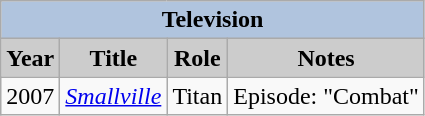<table class="wikitable">
<tr style="text-align:center;">
<th colspan=4 style="background:#B0C4DE;">Television</th>
</tr>
<tr style="text-align:center;">
<th style="background:#ccc;">Year</th>
<th style="background:#ccc;">Title</th>
<th style="background:#ccc;">Role</th>
<th style="background:#ccc;">Notes</th>
</tr>
<tr>
<td>2007</td>
<td><em><a href='#'>Smallville</a></em></td>
<td>Titan</td>
<td>Episode: "Combat"</td>
</tr>
</table>
